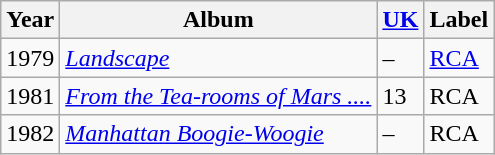<table class="wikitable">
<tr>
<th>Year</th>
<th>Album</th>
<th><a href='#'>UK</a></th>
<th>Label</th>
</tr>
<tr>
<td>1979</td>
<td><em><a href='#'>Landscape</a></em></td>
<td>–</td>
<td><a href='#'>RCA</a></td>
</tr>
<tr>
<td>1981</td>
<td><em><a href='#'>From the Tea-rooms of Mars ....</a></em></td>
<td>13</td>
<td>RCA</td>
</tr>
<tr>
<td>1982</td>
<td><em><a href='#'>Manhattan Boogie-Woogie</a></em></td>
<td>–</td>
<td>RCA</td>
</tr>
</table>
